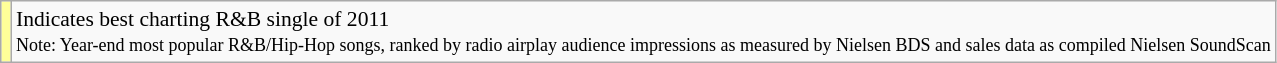<table class="wikitable" style="font-size:90%;">
<tr>
<td style="background-color:#FFFF99"></td>
<td>Indicates best charting R&B single of 2011 <br> <small>Note: Year-end most popular R&B/Hip-Hop songs, ranked by radio airplay audience impressions as measured by Nielsen BDS and sales data as compiled Nielsen SoundScan</small></td>
</tr>
</table>
